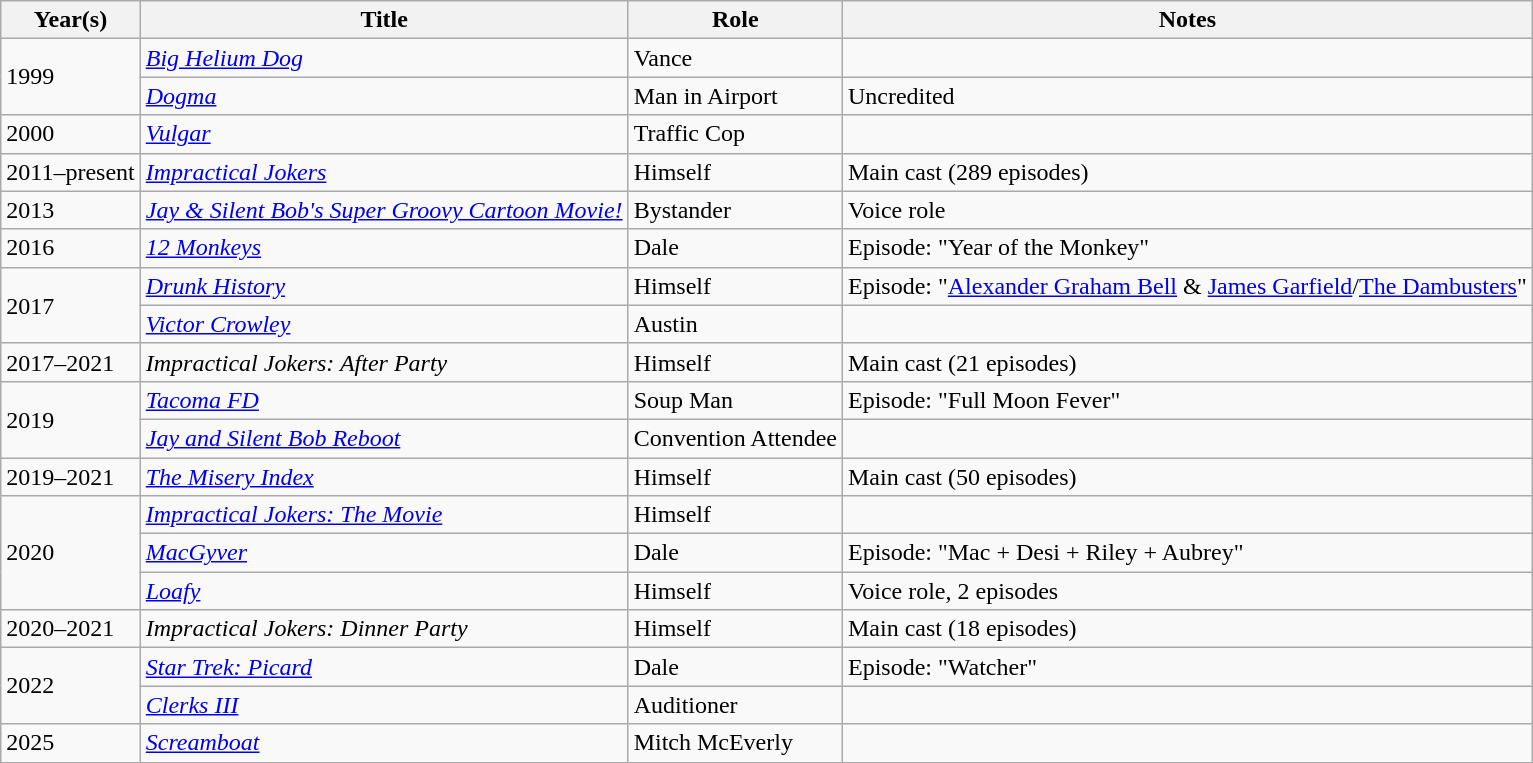<table class="wikitable">
<tr>
<th>Year(s)</th>
<th>Title</th>
<th>Role</th>
<th>Notes</th>
</tr>
<tr>
<td rowspan="2">1999</td>
<td><em><a href='#'>Big Helium Dog</a></em></td>
<td>Vance</td>
<td></td>
</tr>
<tr>
<td><em><a href='#'>Dogma</a></em></td>
<td>Man in Airport</td>
<td>Uncredited</td>
</tr>
<tr>
<td>2000</td>
<td><em><a href='#'>Vulgar</a></em></td>
<td>Traffic Cop</td>
<td></td>
</tr>
<tr>
<td>2011–present</td>
<td><em><a href='#'>Impractical Jokers</a></em></td>
<td>Himself</td>
<td>Main cast (289 episodes)</td>
</tr>
<tr>
<td>2013</td>
<td><em><a href='#'>Jay & Silent Bob's Super Groovy Cartoon Movie!</a></em></td>
<td>Bystander</td>
<td>Voice role</td>
</tr>
<tr>
<td>2016</td>
<td><em><a href='#'>12 Monkeys</a></em></td>
<td>Dale</td>
<td>Episode: "Year of the Monkey"</td>
</tr>
<tr>
<td rowspan="2">2017</td>
<td><em><a href='#'>Drunk History</a></em></td>
<td>Himself</td>
<td>Episode: "<a href='#'>Alexander Graham Bell</a> & <a href='#'>James Garfield</a>/<a href='#'>The Dambusters</a>"</td>
</tr>
<tr>
<td><em><a href='#'>Victor Crowley</a></em></td>
<td>Austin</td>
<td></td>
</tr>
<tr>
<td>2017–2021</td>
<td><em>Impractical Jokers: After Party</em></td>
<td>Himself</td>
<td>Main cast (21 episodes)</td>
</tr>
<tr>
<td rowspan="2">2019</td>
<td><em><a href='#'>Tacoma FD</a></em></td>
<td>Soup Man</td>
<td>Episode: "Full Moon Fever"</td>
</tr>
<tr>
<td><em><a href='#'>Jay and Silent Bob Reboot</a></em></td>
<td>Convention Attendee</td>
<td></td>
</tr>
<tr>
<td>2019–2021</td>
<td><em><a href='#'>The Misery Index</a></em></td>
<td>Himself</td>
<td>Main cast (50 episodes)</td>
</tr>
<tr>
<td rowspan="3">2020</td>
<td><em><a href='#'>Impractical Jokers: The Movie</a></em></td>
<td>Himself</td>
<td></td>
</tr>
<tr>
<td><em><a href='#'>MacGyver</a></em></td>
<td>Dale</td>
<td>Episode: "Mac + Desi + Riley + Aubrey"</td>
</tr>
<tr>
<td><em><a href='#'>Loafy</a></em></td>
<td>Himself</td>
<td>Voice role, 2 episodes</td>
</tr>
<tr>
<td>2020–2021</td>
<td><em>Impractical Jokers: Dinner Party</em></td>
<td>Himself</td>
<td>Main cast (18 episodes)</td>
</tr>
<tr>
<td rowspan="2">2022</td>
<td><em><a href='#'>Star Trek: Picard</a></em></td>
<td>Dale</td>
<td>Episode: "Watcher"</td>
</tr>
<tr>
<td><em><a href='#'>Clerks III</a></em></td>
<td>Auditioner</td>
<td></td>
</tr>
<tr>
<td>2025</td>
<td><em><a href='#'>Screamboat</a></em></td>
<td>Mitch McEverly</td>
<td></td>
</tr>
</table>
